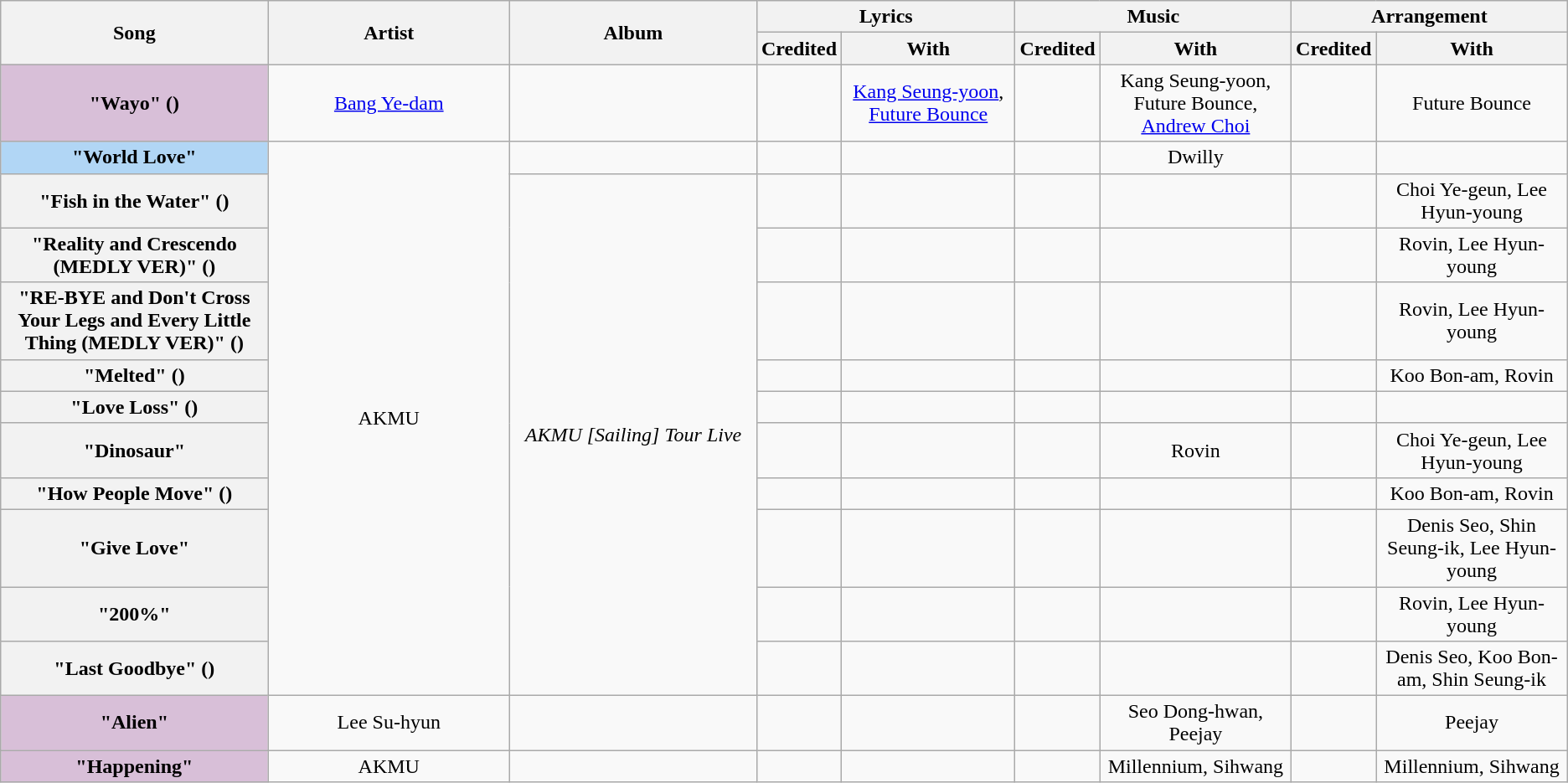<table class="wikitable plainrowheaders" style="text-align:center;">
<tr>
<th rowspan="2" width="300px">Song</th>
<th rowspan="2" width="300px">Artist</th>
<th rowspan="2" width="300px">Album</th>
<th colspan="2">Lyrics</th>
<th colspan="2">Music</th>
<th colspan="2">Arrangement</th>
</tr>
<tr>
<th width="50px">Credited</th>
<th width="200px">With</th>
<th width="50px">Credited</th>
<th width="200px">With</th>
<th width="50px">Credited</th>
<th width="200px">With</th>
</tr>
<tr>
<th scope="row" style="background-color:#D8BFD8">"Wayo" () </th>
<td><a href='#'>Bang Ye-dam</a></td>
<td></td>
<td></td>
<td><a href='#'>Kang Seung-yoon</a>, <a href='#'>Future Bounce</a></td>
<td></td>
<td>Kang Seung-yoon, Future Bounce, <a href='#'>Andrew Choi</a></td>
<td></td>
<td>Future Bounce</td>
</tr>
<tr>
<th scope="row" style="background-color:#b1d6f5">"World Love" <br>
</th>
<td rowspan="11">AKMU</td>
<td></td>
<td></td>
<td></td>
<td></td>
<td>Dwilly</td>
<td></td>
<td></td>
</tr>
<tr>
<th scope="row">"Fish in the Water" ()</th>
<td rowspan="10"><em>AKMU [Sailing] Tour Live</em></td>
<td></td>
<td></td>
<td></td>
<td></td>
<td></td>
<td>Choi Ye-geun, Lee Hyun-young</td>
</tr>
<tr>
<th scope="row">"Reality and Crescendo (MEDLY VER)" ()</th>
<td></td>
<td></td>
<td></td>
<td></td>
<td></td>
<td>Rovin, Lee Hyun-young</td>
</tr>
<tr>
<th scope="row">"RE-BYE and Don't Cross Your Legs and Every Little Thing (MEDLY VER)" ()</th>
<td></td>
<td></td>
<td></td>
<td></td>
<td></td>
<td>Rovin, Lee Hyun-young</td>
</tr>
<tr>
<th scope="row">"Melted" ()</th>
<td></td>
<td></td>
<td></td>
<td></td>
<td></td>
<td>Koo Bon-am, Rovin</td>
</tr>
<tr>
<th scope="row">"Love Loss" ()</th>
<td></td>
<td></td>
<td></td>
<td></td>
<td></td>
<td></td>
</tr>
<tr>
<th scope="row">"Dinosaur"</th>
<td></td>
<td></td>
<td></td>
<td>Rovin</td>
<td></td>
<td>Choi Ye-geun, Lee Hyun-young</td>
</tr>
<tr>
<th scope="row">"How People Move" ()</th>
<td></td>
<td></td>
<td></td>
<td></td>
<td></td>
<td>Koo Bon-am, Rovin</td>
</tr>
<tr>
<th scope="row">"Give Love"</th>
<td></td>
<td></td>
<td></td>
<td></td>
<td></td>
<td>Denis Seo, Shin Seung-ik, Lee Hyun-young</td>
</tr>
<tr>
<th scope="row">"200%"</th>
<td></td>
<td></td>
<td></td>
<td></td>
<td></td>
<td>Rovin, Lee Hyun-young</td>
</tr>
<tr>
<th scope="row">"Last Goodbye" ()</th>
<td></td>
<td></td>
<td></td>
<td></td>
<td></td>
<td>Denis Seo, Koo Bon-am, Shin Seung-ik</td>
</tr>
<tr>
<th scope="row" style="background-color:#D8BFD8">"Alien" </th>
<td>Lee Su-hyun</td>
<td></td>
<td></td>
<td></td>
<td></td>
<td>Seo Dong-hwan, Peejay</td>
<td></td>
<td>Peejay</td>
</tr>
<tr>
<th scope="row" style="background-color:#D8BFD8">"Happening" </th>
<td>AKMU</td>
<td></td>
<td></td>
<td></td>
<td></td>
<td>Millennium, Sihwang</td>
<td></td>
<td>Millennium, Sihwang</td>
</tr>
</table>
